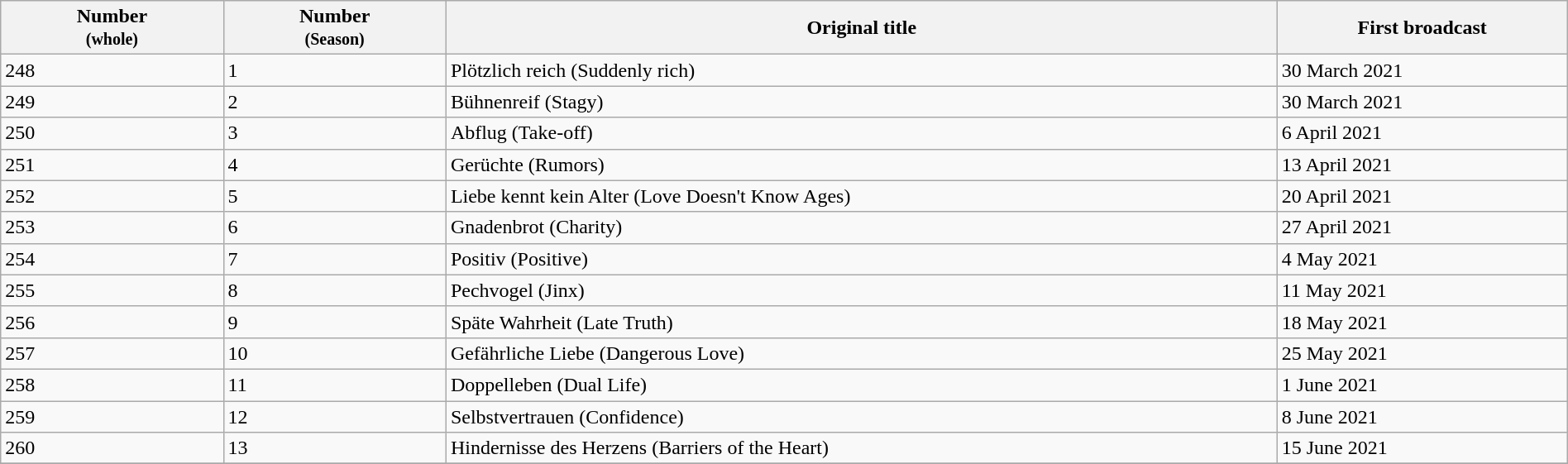<table class="wikitable" width="100%">
<tr>
<th width="75"><strong>Number</strong><br> <small> (whole) </small></th>
<th width="75"><strong>Number</strong><br> <small> (Season) </small></th>
<th width="300">Original title</th>
<th width="100">First broadcast</th>
</tr>
<tr>
<td>248</td>
<td>1</td>
<td>Plötzlich reich (Suddenly rich)</td>
<td>30 March 2021</td>
</tr>
<tr>
<td>249</td>
<td>2</td>
<td>Bühnenreif (Stagy)</td>
<td>30 March 2021</td>
</tr>
<tr>
<td>250</td>
<td>3</td>
<td>Abflug (Take-off)</td>
<td>6 April 2021</td>
</tr>
<tr>
<td>251</td>
<td>4</td>
<td>Gerüchte (Rumors)</td>
<td>13 April 2021</td>
</tr>
<tr>
<td>252</td>
<td>5</td>
<td>Liebe kennt kein Alter (Love Doesn't Know Ages)</td>
<td>20 April 2021</td>
</tr>
<tr>
<td>253</td>
<td>6</td>
<td>Gnadenbrot (Charity)</td>
<td>27 April 2021</td>
</tr>
<tr>
<td>254</td>
<td>7</td>
<td>Positiv (Positive)</td>
<td>4 May 2021</td>
</tr>
<tr>
<td>255</td>
<td>8</td>
<td>Pechvogel (Jinx)</td>
<td>11 May 2021</td>
</tr>
<tr>
<td>256</td>
<td>9</td>
<td>Späte Wahrheit (Late Truth)</td>
<td>18 May 2021</td>
</tr>
<tr>
<td>257</td>
<td>10</td>
<td>Gefährliche Liebe (Dangerous Love)</td>
<td>25 May 2021</td>
</tr>
<tr>
<td>258</td>
<td>11</td>
<td>Doppelleben (Dual Life)</td>
<td>1 June 2021</td>
</tr>
<tr>
<td>259</td>
<td>12</td>
<td>Selbstvertrauen (Confidence)</td>
<td>8 June 2021</td>
</tr>
<tr>
<td>260</td>
<td>13</td>
<td>Hindernisse des Herzens (Barriers of the Heart)</td>
<td>15 June 2021</td>
</tr>
<tr>
</tr>
</table>
